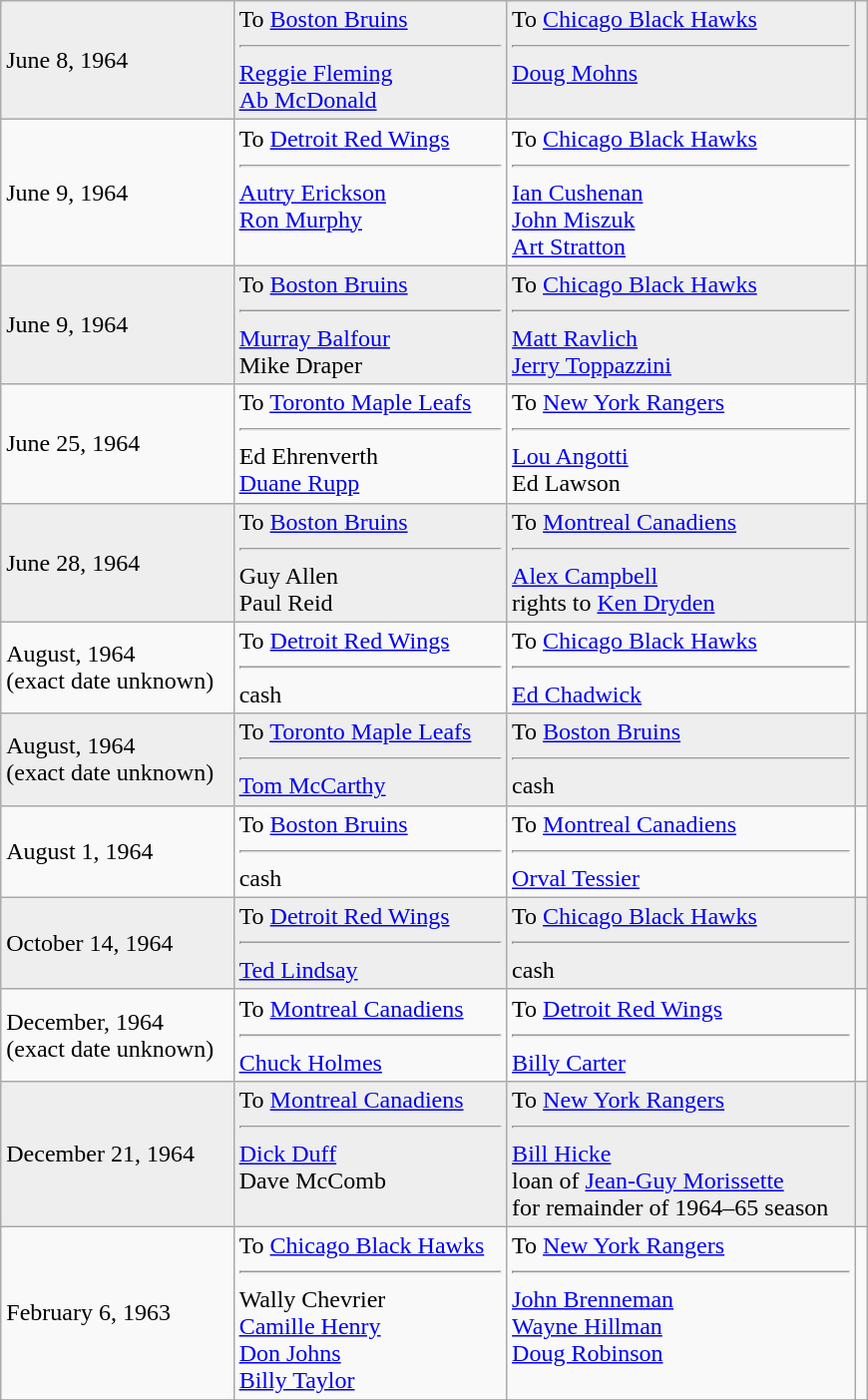<table class="wikitable" style="border:1px solid #999999; width:580px;">
<tr bgcolor="eeeeee">
<td>June 8, 1964</td>
<td valign="top">To <a href='#'>Boston Bruins</a><hr><a href='#'>Reggie Fleming</a><br><a href='#'>Ab McDonald</a></td>
<td valign="top">To <a href='#'>Chicago Black Hawks</a><hr><a href='#'>Doug Mohns</a></td>
<td></td>
</tr>
<tr>
<td>June 9, 1964</td>
<td valign="top">To <a href='#'>Detroit Red Wings</a><hr><a href='#'>Autry Erickson</a><br><a href='#'>Ron Murphy</a></td>
<td valign="top">To <a href='#'>Chicago Black Hawks</a><hr><a href='#'>Ian Cushenan</a><br><a href='#'>John Miszuk</a><br><a href='#'>Art Stratton</a></td>
<td></td>
</tr>
<tr bgcolor="eeeeee">
<td>June 9, 1964</td>
<td valign="top">To <a href='#'>Boston Bruins</a><hr><a href='#'>Murray Balfour</a><br>Mike Draper</td>
<td valign="top">To <a href='#'>Chicago Black Hawks</a><hr><a href='#'>Matt Ravlich</a><br><a href='#'>Jerry Toppazzini</a></td>
<td></td>
</tr>
<tr>
<td>June 25, 1964</td>
<td valign="top">To <a href='#'>Toronto Maple Leafs</a><hr>Ed Ehrenverth<br><a href='#'>Duane Rupp</a></td>
<td valign="top">To <a href='#'>New York Rangers</a><hr><a href='#'>Lou Angotti</a><br>Ed Lawson</td>
<td></td>
</tr>
<tr bgcolor="eeeeee">
<td>June 28, 1964</td>
<td valign="top">To <a href='#'>Boston Bruins</a><hr>Guy Allen<br>Paul Reid</td>
<td valign="top">To <a href='#'>Montreal Canadiens</a><hr><a href='#'>Alex Campbell</a><br>rights to <a href='#'>Ken Dryden</a></td>
<td></td>
</tr>
<tr>
<td>August, 1964<br>(exact date unknown)</td>
<td valign="top">To <a href='#'>Detroit Red Wings</a><hr>cash</td>
<td valign="top">To <a href='#'>Chicago Black Hawks</a><hr><a href='#'>Ed Chadwick</a></td>
<td></td>
</tr>
<tr bgcolor="eeeeee">
<td>August, 1964<br>(exact date unknown)</td>
<td valign="top">To <a href='#'>Toronto Maple Leafs</a><hr><a href='#'>Tom McCarthy</a></td>
<td valign="top">To <a href='#'>Boston Bruins</a><hr>cash</td>
<td></td>
</tr>
<tr>
<td>August 1, 1964</td>
<td valign="top">To <a href='#'>Boston Bruins</a><hr>cash</td>
<td valign="top">To <a href='#'>Montreal Canadiens</a><hr><a href='#'>Orval Tessier</a></td>
<td></td>
</tr>
<tr bgcolor="eeeeee">
<td>October 14, 1964</td>
<td valign="top">To <a href='#'>Detroit Red Wings</a><hr><a href='#'>Ted Lindsay</a></td>
<td valign="top">To <a href='#'>Chicago Black Hawks</a><hr>cash</td>
<td></td>
</tr>
<tr>
<td>December, 1964<br>(exact date unknown)</td>
<td valign="top">To <a href='#'>Montreal Canadiens</a><hr><a href='#'>Chuck Holmes</a></td>
<td valign="top">To <a href='#'>Detroit Red Wings</a><hr><a href='#'>Billy Carter</a></td>
<td></td>
</tr>
<tr bgcolor="eeeeee">
<td>December 21, 1964</td>
<td valign="top">To <a href='#'>Montreal Canadiens</a><hr><a href='#'>Dick Duff</a><br>Dave McComb</td>
<td valign="top">To <a href='#'>New York Rangers</a><hr><a href='#'>Bill Hicke</a><br>loan of <a href='#'>Jean-Guy Morissette</a><br>for remainder of 1964–65 season</td>
<td></td>
</tr>
<tr>
<td>February 6, 1963</td>
<td valign="top">To <a href='#'>Chicago Black Hawks</a><hr>Wally Chevrier<br><a href='#'>Camille Henry</a><br><a href='#'>Don Johns</a><br><a href='#'>Billy Taylor</a></td>
<td valign="top">To <a href='#'>New York Rangers</a><hr><a href='#'>John Brenneman</a><br><a href='#'>Wayne Hillman</a><br><a href='#'>Doug Robinson</a></td>
<td></td>
</tr>
<tr bgcolor="eeeeee">
</tr>
</table>
